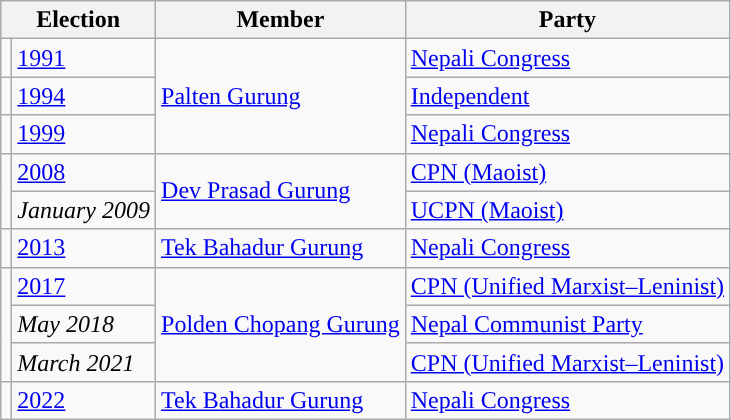<table class="wikitable">
<tr>
<th colspan="2">Election</th>
<th>Member</th>
<th>Party</th>
</tr>
<tr>
<td style="background-color:"></td>
<td><a href='#'>1991</a></td>
<td rowspan="3"><a href='#'>Palten Gurung</a></td>
<td><a href='#'>Nepali Congress</a></td>
</tr>
<tr>
<td style="background-color:"></td>
<td><a href='#'>1994</a></td>
<td><a href='#'>Independent</a></td>
</tr>
<tr>
<td style="background-color:"></td>
<td><a href='#'>1999</a></td>
<td><a href='#'>Nepali Congress</a></td>
</tr>
<tr>
<td rowspan="2" style="background-color:"></td>
<td><a href='#'>2008</a></td>
<td rowspan="2"><a href='#'>Dev Prasad Gurung</a></td>
<td><a href='#'>CPN (Maoist)</a></td>
</tr>
<tr>
<td><em>January 2009</em></td>
<td><a href='#'>UCPN (Maoist)</a></td>
</tr>
<tr>
<td style="background-color:"></td>
<td><a href='#'>2013</a></td>
<td><a href='#'>Tek Bahadur Gurung</a></td>
<td><a href='#'>Nepali Congress</a></td>
</tr>
<tr>
<td rowspan="3" style="background-color:"></td>
<td><a href='#'>2017</a></td>
<td rowspan="3"><a href='#'>Polden Chopang Gurung</a></td>
<td><a href='#'>CPN (Unified Marxist–Leninist)</a></td>
</tr>
<tr>
<td><em>May 2018</em></td>
<td><a href='#'>Nepal Communist Party</a></td>
</tr>
<tr>
<td><em>March 2021</em></td>
<td><a href='#'>CPN (Unified Marxist–Leninist)</a></td>
</tr>
<tr>
<td style="background-color:"></td>
<td><a href='#'>2022</a></td>
<td><a href='#'>Tek Bahadur Gurung</a></td>
<td><a href='#'>Nepali Congress</a></td>
</tr>
</table>
